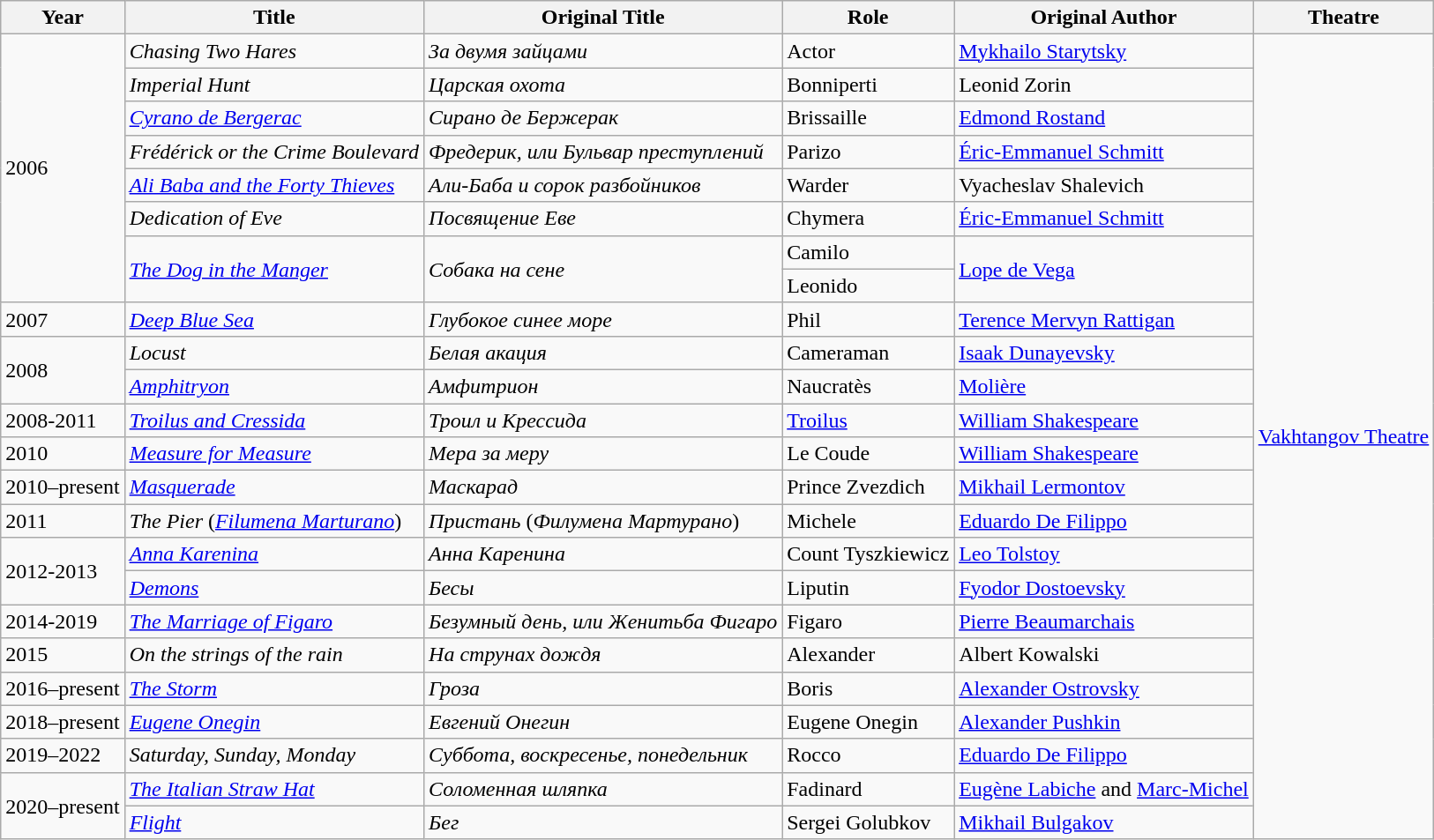<table class="wikitable sortable">
<tr>
<th>Year</th>
<th>Title</th>
<th>Original Title</th>
<th>Role</th>
<th>Original Author</th>
<th>Theatre</th>
</tr>
<tr>
<td rowspan="8">2006</td>
<td><em>Chasing Two Hares</em></td>
<td><em>За двумя зайцами</em></td>
<td>Actor</td>
<td><a href='#'>Mykhailo Starytsky</a></td>
<td rowspan="24"><a href='#'>Vakhtangov Theatre</a></td>
</tr>
<tr>
<td><em>Imperial Hunt</em></td>
<td><em>Царская охота</em></td>
<td>Bonniperti</td>
<td>Leonid Zorin</td>
</tr>
<tr>
<td><em><a href='#'>Cyrano de Bergerac</a></em></td>
<td><em>Сирано де Бержерак</em></td>
<td>Brissaille</td>
<td><a href='#'>Edmond Rostand</a></td>
</tr>
<tr>
<td><em>Frédérick or the Crime Boulevard</em></td>
<td><em>Фредерик, или Бульвар преступлений</em></td>
<td>Parizo</td>
<td><a href='#'>Éric-Emmanuel Schmitt</a></td>
</tr>
<tr>
<td><em><a href='#'>Ali Baba and the Forty Thieves</a></em></td>
<td><em>Али-Баба и сорок разбойников</em></td>
<td>Warder</td>
<td>Vyacheslav Shalevich</td>
</tr>
<tr>
<td><em>Dedication of Eve</em></td>
<td><em>Посвящение Еве</em></td>
<td>Chymera</td>
<td><a href='#'>Éric-Emmanuel Schmitt</a></td>
</tr>
<tr>
<td rowspan="2"><em><a href='#'>The Dog in the Manger</a></em></td>
<td rowspan="2"><em>Собака на сене</em></td>
<td>Camilo</td>
<td rowspan="2"><a href='#'>Lope de Vega</a></td>
</tr>
<tr>
<td>Leonido</td>
</tr>
<tr>
<td>2007</td>
<td><em><a href='#'>Deep Blue Sea</a></em></td>
<td><em>Глубокое синее море</em></td>
<td>Phil</td>
<td><a href='#'>Terence Mervyn Rattigan</a></td>
</tr>
<tr>
<td rowspan="2">2008</td>
<td><em>Locust</em></td>
<td><em>Белая акация</em></td>
<td>Cameraman</td>
<td><a href='#'>Isaak Dunayevsky</a></td>
</tr>
<tr>
<td><em><a href='#'>Amphitryon</a></em></td>
<td><em>Амфитрион</em></td>
<td>Naucratès</td>
<td><a href='#'>Molière</a></td>
</tr>
<tr>
<td>2008-2011</td>
<td><em><a href='#'>Troilus and Cressida</a></em></td>
<td><em>Троил и Крессида</em></td>
<td><a href='#'>Troilus</a></td>
<td><a href='#'>William Shakespeare</a></td>
</tr>
<tr>
<td>2010</td>
<td><em><a href='#'>Measure for Measure</a></em></td>
<td><em>Мера за меру</em></td>
<td>Le Coude</td>
<td><a href='#'>William Shakespeare</a></td>
</tr>
<tr>
<td>2010–present</td>
<td><em><a href='#'>Masquerade</a></em></td>
<td><em>Маскарад</em></td>
<td>Prince Zvezdich</td>
<td><a href='#'>Mikhail Lermontov</a></td>
</tr>
<tr>
<td>2011</td>
<td><em>The Pier</em> (<em><a href='#'>Filumena Marturano</a></em>)</td>
<td><em>Пристань</em> (<em>Филумена Мартурано</em>)</td>
<td>Michele</td>
<td><a href='#'>Eduardo De Filippo</a></td>
</tr>
<tr>
<td rowspan="2">2012-2013</td>
<td><em><a href='#'>Anna Karenina</a></em></td>
<td><em>Анна Каренина</em></td>
<td>Count Tyszkiewicz</td>
<td><a href='#'>Leo Tolstoy</a></td>
</tr>
<tr>
<td><em><a href='#'>Demons</a></em></td>
<td><em>Бесы</em></td>
<td>Liputin</td>
<td><a href='#'>Fyodor Dostoevsky</a></td>
</tr>
<tr>
<td>2014-2019</td>
<td><em><a href='#'>The Marriage of Figaro</a></em></td>
<td><em>Безумный день, или Женитьба Фигаро</em></td>
<td>Figaro</td>
<td><a href='#'>Pierre Beaumarchais</a></td>
</tr>
<tr>
<td>2015</td>
<td><em>On the strings of the rain</em></td>
<td><em>На струнах дождя</em></td>
<td>Alexander</td>
<td>Albert Kowalski</td>
</tr>
<tr>
<td>2016–present</td>
<td><em><a href='#'>The Storm</a></em></td>
<td><em>Гроза</em></td>
<td>Boris</td>
<td><a href='#'>Alexander Ostrovsky</a></td>
</tr>
<tr>
<td>2018–present</td>
<td><em><a href='#'>Eugene Onegin</a></em></td>
<td><em>Евгений Онегин</em></td>
<td>Eugene Onegin</td>
<td><a href='#'>Alexander Pushkin</a></td>
</tr>
<tr>
<td>2019–2022</td>
<td><em>Saturday, Sunday, Monday</em></td>
<td><em>Суббота, воскресенье, понедельник</em></td>
<td>Rocco</td>
<td><a href='#'>Eduardo De Filippo</a></td>
</tr>
<tr>
<td rowspan="2">2020–present</td>
<td><em><a href='#'>The Italian Straw Hat</a></em></td>
<td><em>Соломенная шляпка</em></td>
<td>Fadinard</td>
<td><a href='#'>Eugène Labiche</a> and <a href='#'>Marc-Michel</a></td>
</tr>
<tr>
<td><em><a href='#'>Flight</a></em></td>
<td><em>Бег</em></td>
<td>Sergei Golubkov</td>
<td><a href='#'>Mikhail Bulgakov</a></td>
</tr>
</table>
